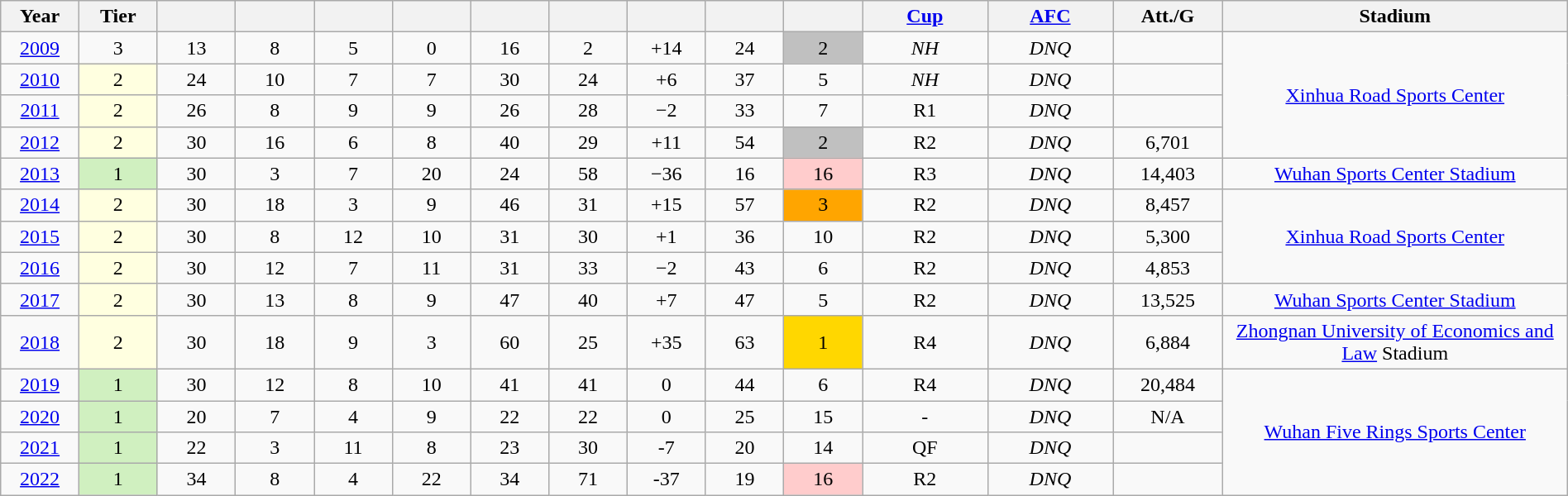<table class="wikitable sortable" width=100% style=text-align:Center>
<tr>
<th width=5%>Year</th>
<th width=5%>Tier</th>
<th width=5%></th>
<th width=5%></th>
<th width=5%></th>
<th width=5%></th>
<th width=5%></th>
<th width=5%></th>
<th width=5%></th>
<th width=5%></th>
<th width=5%></th>
<th width=8%><a href='#'>Cup</a></th>
<th width=8%><a href='#'>AFC</a></th>
<th width=7%>Att./G</th>
<th width=25%>Stadium</th>
</tr>
<tr>
<td><a href='#'>2009</a></td>
<td>3</td>
<td>13</td>
<td>8</td>
<td>5</td>
<td>0</td>
<td>16</td>
<td>2</td>
<td>+14</td>
<td>24</td>
<td bgcolor=silver>2</td>
<td><em>NH</em></td>
<td><em>DNQ</em></td>
<td></td>
<td align=center rowspan=4><a href='#'>Xinhua Road Sports Center</a></td>
</tr>
<tr>
<td><a href='#'>2010</a></td>
<td bgcolor="#ffffe0">2</td>
<td>24</td>
<td>10</td>
<td>7</td>
<td>7</td>
<td>30</td>
<td>24</td>
<td>+6</td>
<td>37</td>
<td>5</td>
<td><em>NH</em></td>
<td><em>DNQ</em></td>
<td></td>
</tr>
<tr>
<td><a href='#'>2011</a></td>
<td bgcolor="#ffffe0">2</td>
<td>26</td>
<td>8</td>
<td>9</td>
<td>9</td>
<td>26</td>
<td>28</td>
<td>−2</td>
<td>33</td>
<td>7</td>
<td>R1</td>
<td><em>DNQ</em></td>
<td></td>
</tr>
<tr>
<td><a href='#'>2012</a></td>
<td bgcolor="#ffffe0">2</td>
<td>30</td>
<td>16</td>
<td>6</td>
<td>8</td>
<td>40</td>
<td>29</td>
<td>+11</td>
<td>54</td>
<td bgcolor=silver>2</td>
<td>R2</td>
<td><em>DNQ</em></td>
<td>6,701</td>
</tr>
<tr>
<td><a href='#'>2013</a></td>
<td bgcolor="#d0f0c0">1</td>
<td>30</td>
<td>3</td>
<td>7</td>
<td>20</td>
<td>24</td>
<td>58</td>
<td>−36</td>
<td>16</td>
<td bgcolor=#ffcccc>16</td>
<td>R3</td>
<td><em>DNQ</em></td>
<td>14,403</td>
<td><a href='#'>Wuhan Sports Center Stadium</a></td>
</tr>
<tr>
<td><a href='#'>2014</a></td>
<td bgcolor="#ffffe0">2</td>
<td>30</td>
<td>18</td>
<td>3</td>
<td>9</td>
<td>46</td>
<td>31</td>
<td>+15</td>
<td>57</td>
<td bgcolor="#ffa500">3</td>
<td>R2</td>
<td><em>DNQ</em></td>
<td>8,457</td>
<td align=center rowspan=3><a href='#'>Xinhua Road Sports Center</a></td>
</tr>
<tr>
<td><a href='#'>2015</a></td>
<td bgcolor="#ffffe0">2</td>
<td>30</td>
<td>8</td>
<td>12</td>
<td>10</td>
<td>31</td>
<td>30</td>
<td>+1</td>
<td>36</td>
<td>10</td>
<td>R2</td>
<td><em>DNQ</em></td>
<td>5,300</td>
</tr>
<tr>
<td><a href='#'>2016</a></td>
<td bgcolor="#ffffe0">2</td>
<td>30</td>
<td>12</td>
<td>7</td>
<td>11</td>
<td>31</td>
<td>33</td>
<td>−2</td>
<td>43</td>
<td>6</td>
<td>R2</td>
<td><em>DNQ</em></td>
<td>4,853</td>
</tr>
<tr>
<td><a href='#'>2017</a></td>
<td bgcolor="#ffffe0">2</td>
<td>30</td>
<td>13</td>
<td>8</td>
<td>9</td>
<td>47</td>
<td>40</td>
<td>+7</td>
<td>47</td>
<td>5</td>
<td>R2</td>
<td><em>DNQ</em></td>
<td>13,525</td>
<td><a href='#'>Wuhan Sports Center Stadium</a></td>
</tr>
<tr>
<td><a href='#'>2018</a></td>
<td bgcolor="#ffffe0">2</td>
<td>30</td>
<td>18</td>
<td>9</td>
<td>3</td>
<td>60</td>
<td>25</td>
<td>+35</td>
<td>63</td>
<td bgcolor="#ffd700">1</td>
<td>R4</td>
<td><em>DNQ</em></td>
<td>6,884</td>
<td><a href='#'>Zhongnan University of Economics and Law</a> Stadium</td>
</tr>
<tr>
<td><a href='#'>2019</a></td>
<td bgcolor="#d0f0c0">1</td>
<td>30</td>
<td>12</td>
<td>8</td>
<td>10</td>
<td>41</td>
<td>41</td>
<td>0</td>
<td>44</td>
<td>6</td>
<td>R4</td>
<td><em>DNQ</em></td>
<td>20,484</td>
<td align=center rowspan=4><a href='#'>Wuhan Five Rings Sports Center</a></td>
</tr>
<tr>
<td><a href='#'>2020</a></td>
<td bgcolor="#d0f0c0">1</td>
<td>20</td>
<td>7</td>
<td>4</td>
<td>9</td>
<td>22</td>
<td>22</td>
<td>0</td>
<td>25</td>
<td>15</td>
<td>-</td>
<td><em>DNQ</em></td>
<td>N/A</td>
</tr>
<tr>
<td><a href='#'>2021</a></td>
<td bgcolor="#d0f0c0">1</td>
<td>22</td>
<td>3</td>
<td>11</td>
<td>8</td>
<td>23</td>
<td>30</td>
<td>-7</td>
<td>20</td>
<td>14</td>
<td>QF</td>
<td><em>DNQ</em></td>
<td></td>
</tr>
<tr>
<td><a href='#'>2022</a></td>
<td bgcolor="#d0f0c0">1</td>
<td>34</td>
<td>8</td>
<td>4</td>
<td>22</td>
<td>34</td>
<td>71</td>
<td>-37</td>
<td>19</td>
<td bgcolor="#ffcccc">16</td>
<td>R2</td>
<td><em>DNQ</em></td>
<td></td>
</tr>
</table>
